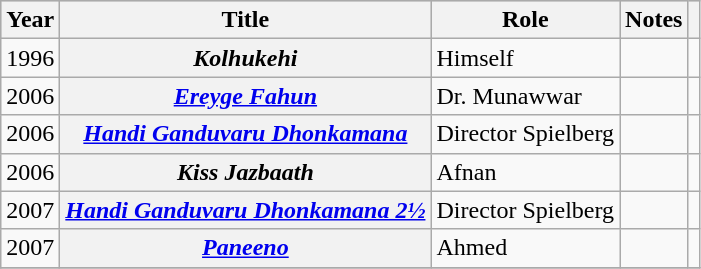<table class="wikitable sortable plainrowheaders">
<tr style="background:#ccc; text-align:center;">
<th scope="col">Year</th>
<th scope="col">Title</th>
<th scope="col">Role</th>
<th scope="col">Notes</th>
<th scope="col" class="unsortable"></th>
</tr>
<tr>
<td>1996</td>
<th scope="row"><em>Kolhukehi</em></th>
<td>Himself</td>
<td></td>
<td style="text-align: center;"></td>
</tr>
<tr>
<td>2006</td>
<th scope="row"><em><a href='#'>Ereyge Fahun</a></em></th>
<td>Dr. Munawwar</td>
<td></td>
<td style="text-align: center;"></td>
</tr>
<tr>
<td>2006</td>
<th scope="row"><em><a href='#'>Handi Ganduvaru Dhonkamana</a></em></th>
<td>Director Spielberg</td>
<td></td>
<td style="text-align: center;"></td>
</tr>
<tr>
<td>2006</td>
<th scope="row"><em>Kiss Jazbaath</em></th>
<td>Afnan</td>
<td></td>
<td style="text-align: center;"></td>
</tr>
<tr>
<td>2007</td>
<th scope="row"><em><a href='#'>Handi Ganduvaru Dhonkamana 2½</a></em></th>
<td>Director Spielberg</td>
<td></td>
<td style="text-align: center;"></td>
</tr>
<tr>
<td>2007</td>
<th scope="row"><em><a href='#'>Paneeno</a></em></th>
<td>Ahmed</td>
<td></td>
<td style="text-align: center;"></td>
</tr>
<tr>
</tr>
</table>
